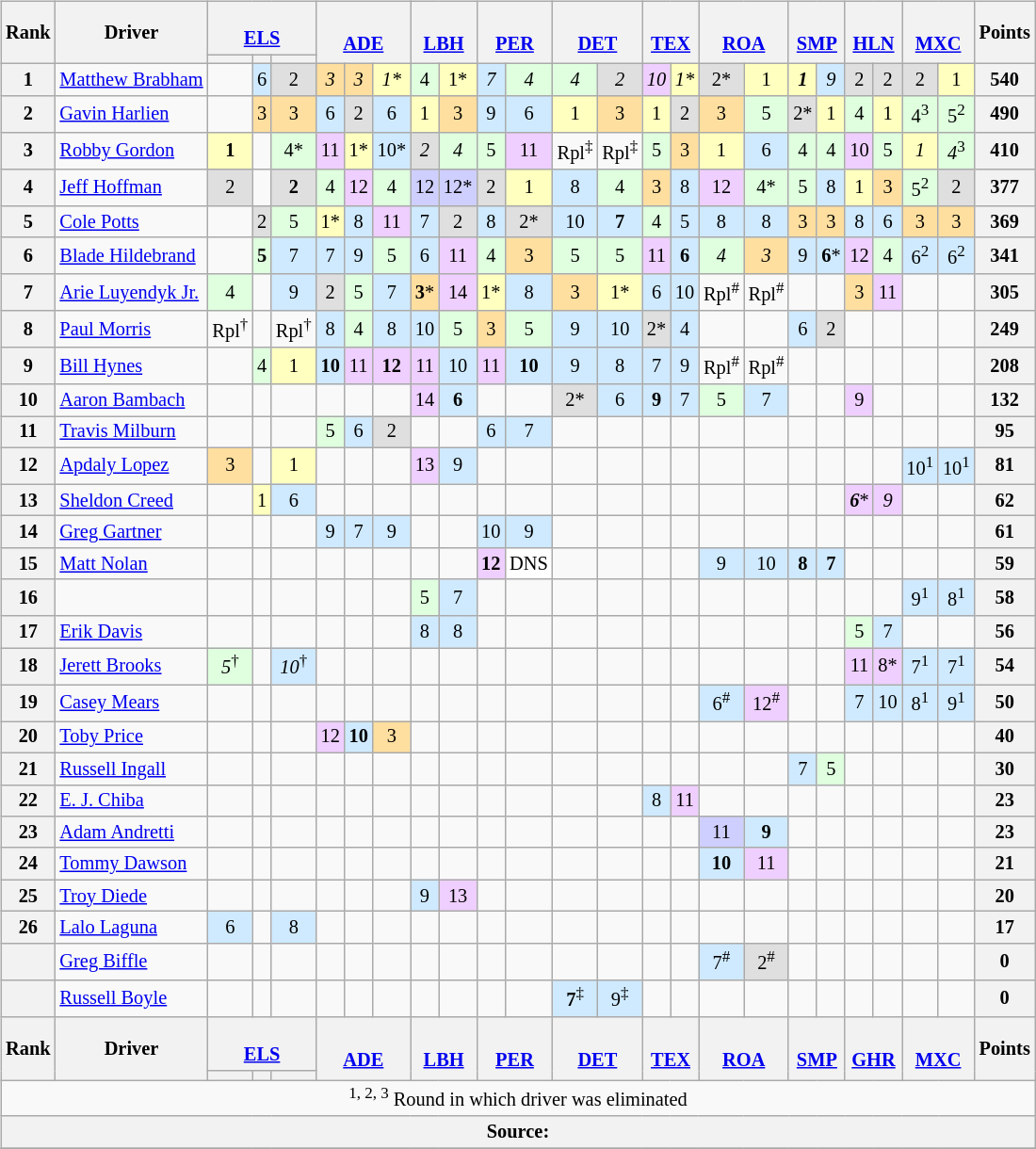<table>
<tr>
<td valign="top"><br><table class="wikitable" style="font-size: 85%; text-align: center">
<tr>
<th rowspan=2>Rank</th>
<th rowspan=2>Driver</th>
<th colspan=3><br><a href='#'>ELS</a></th>
<th rowspan=2 colspan=3><br><a href='#'>ADE</a></th>
<th rowspan=2 colspan=2><br><a href='#'>LBH</a></th>
<th rowspan=2 colspan=2><br><a href='#'>PER</a></th>
<th rowspan=2 colspan=2><br><a href='#'>DET</a></th>
<th rowspan=2 colspan=2><br><a href='#'>TEX</a></th>
<th rowspan=2 colspan=2><br><a href='#'>ROA</a></th>
<th rowspan=2 colspan=2><br><a href='#'>SMP</a></th>
<th rowspan=2 colspan=2><br><a href='#'>HLN</a></th>
<th rowspan=2 colspan=2><br><a href='#'>MXC</a></th>
<th rowspan=2>Points</th>
</tr>
<tr>
<th></th>
<th></th>
<th></th>
</tr>
<tr>
<th>1</th>
<td align="left"> <a href='#'>Matthew Brabham</a></td>
<td></td>
<td style="background:#CFEAFF;">6</td>
<td style="background:#DFDFDF;">2</td>
<td style="background:#FFDF9F;"><em>3</em></td>
<td style="background:#FFDF9F;"><em>3</em></td>
<td style="background:#FFFFBF;"><em>1*</em></td>
<td style="background:#DFFFDF;">4</td>
<td style="background:#FFFFBF;">1*</td>
<td style="background:#CFEAFF;"><em>7</em></td>
<td style="background:#DFFFDF;"><em>4</em></td>
<td style="background:#DFFFDF;"><em>4</em></td>
<td style="background:#DFDFDF;"><em>2</em></td>
<td style="background:#EFCFFF;"><em>10</em></td>
<td style="background:#FFFFBF;"><em>1*</em></td>
<td style="background:#DFDFDF;">2*</td>
<td style="background:#FFFFBF;">1</td>
<td style="background:#FFFFBF;"><strong><em>1</em></strong></td>
<td style="background:#CFEAFF;"><em>9</em></td>
<td style="background:#DFDFDF;">2</td>
<td style="background:#DFDFDF;">2</td>
<td style="background:#DFDFDF;">2</td>
<td style="background:#FFFFBF;">1</td>
<th>540</th>
</tr>
<tr>
<th>2</th>
<td align="left"> <a href='#'>Gavin Harlien</a></td>
<td></td>
<td style="background:#FFDF9F;">3</td>
<td style="background:#FFDF9F;">3</td>
<td style="background:#CFEAFF;">6</td>
<td style="background:#DFDFDF;">2</td>
<td style="background:#CFEAFF;">6</td>
<td style="background:#FFFFBF;">1</td>
<td style="background:#FFDF9F;">3</td>
<td style="background:#CFEAFF;">9</td>
<td style="background:#CFEAFF;">6</td>
<td style="background:#FFFFBF;">1</td>
<td style="background:#FFDF9F;">3</td>
<td style="background:#FFFFBF;">1</td>
<td style="background:#DFDFDF;">2</td>
<td style="background:#FFDF9F;">3</td>
<td style="background:#DFFFDF;">5</td>
<td style="background:#DFDFDF;">2*</td>
<td style="background:#FFFFBF;">1</td>
<td style="background:#DFFFDF;">4</td>
<td style="background:#FFFFBF;">1</td>
<td style="background:#DFFFDF;">4<sup>3</sup></td>
<td style="background:#DFFFDF;">5<sup>2</sup></td>
<th>490</th>
</tr>
<tr>
<th>3</th>
<td align="left"> <a href='#'>Robby Gordon</a></td>
<td style="background:#FFFFBF;"><strong>1</strong></td>
<td></td>
<td style="background:#DFFFDF;">4*</td>
<td style="background:#EFCFFF;">11</td>
<td style="background:#FFFFBF;">1*</td>
<td style="background:#CFEAFF;">10*</td>
<td style="background:#DFDFDF;"><em>2</em></td>
<td style="background:#DFFFDF;"><em>4</em></td>
<td style="background:#DFFFDF;">5</td>
<td style="background:#EFCFFF;">11</td>
<td>Rpl<sup>‡</sup></td>
<td>Rpl<sup>‡</sup></td>
<td style="background:#DFFFDF;">5</td>
<td style="background:#FFDF9F;">3</td>
<td style="background:#FFFFBF;">1</td>
<td style="background:#CFEAFF;">6</td>
<td style="background:#DFFFDF;">4</td>
<td style="background:#DFFFDF;">4</td>
<td style="background:#EFCFFF;">10</td>
<td style="background:#DFFFDF;">5</td>
<td style="background:#FFFFBF;"><em>1</em></td>
<td style="background:#DFFFDF;"><em>4</em><sup>3</sup></td>
<th>410</th>
</tr>
<tr>
<th>4</th>
<td align="left"> <a href='#'>Jeff Hoffman</a></td>
<td style="background:#DFDFDF;">2</td>
<td></td>
<td style="background:#DFDFDF;"><strong>2</strong></td>
<td style="background:#DFFFDF;">4</td>
<td style="background:#EFCFFF;">12</td>
<td style="background:#DFFFDF;">4</td>
<td style="background:#CFCFFF;">12</td>
<td style="background:#CFCFFF;">12*</td>
<td style="background:#DFDFDF;">2</td>
<td style="background:#FFFFBF;">1</td>
<td style="background:#CFEAFF;">8</td>
<td style="background:#DFFFDF;">4</td>
<td style="background:#FFDF9F;">3</td>
<td style="background:#CFEAFF;">8</td>
<td style="background:#EFCFFF;">12</td>
<td style="background:#DFFFDF;">4*</td>
<td style="background:#DFFFDF;">5</td>
<td style="background:#CFEAFF;">8</td>
<td style="background:#FFFFBF;">1</td>
<td style="background:#FFDF9F;">3</td>
<td style="background:#DFFFDF;">5<sup>2</sup></td>
<td style="background:#DFDFDF;">2</td>
<th>377</th>
</tr>
<tr>
<th>5</th>
<td align="left"> <a href='#'>Cole Potts</a></td>
<td></td>
<td style="background:#DFDFDF;">2</td>
<td style="background:#DFFFDF;">5</td>
<td style="background:#FFFFBF;">1*</td>
<td style="background:#CFEAFF;">8</td>
<td style="background:#EFCFFF;">11</td>
<td style="background:#CFEAFF;">7</td>
<td style="background:#DFDFDF;">2</td>
<td style="background:#CFEAFF;">8</td>
<td style="background:#DFDFDF;">2*</td>
<td style="background:#CFEAFF;">10</td>
<td style="background:#CFEAFF;"><strong>7</strong></td>
<td style="background:#DFFFDF;">4</td>
<td style="background:#CFEAFF;">5</td>
<td style="background:#CFEAFF;">8</td>
<td style="background:#CFEAFF;">8</td>
<td style="background:#FFDF9F;">3</td>
<td style="background:#FFDF9F;">3</td>
<td style="background:#CFEAFF;">8</td>
<td style="background:#CFEAFF;">6</td>
<td style="background:#FFDF9F;">3</td>
<td style="background:#FFDF9F;">3</td>
<th>369</th>
</tr>
<tr>
<th>6</th>
<td align="left"> <a href='#'>Blade Hildebrand</a></td>
<td></td>
<td style="background:#DFFFDF;"><strong>5</strong></td>
<td style="background:#CFEAFF;">7</td>
<td style="background:#CFEAFF;">7</td>
<td style="background:#CFEAFF;">9</td>
<td style="background:#DFFFDF;">5</td>
<td style="background:#CFEAFF;">6</td>
<td style="background:#EFCFFF;">11</td>
<td style="background:#DFFFDF;">4</td>
<td style="background:#FFDF9F;">3</td>
<td style="background:#DFFFDF;">5</td>
<td style="background:#DFFFDF;">5</td>
<td style="background:#EFCFFF;">11</td>
<td style="background:#CFEAFF;"><strong>6</strong></td>
<td style="background:#DFFFDF;"><em>4</em></td>
<td style="background:#FFDF9F;"><em>3</em></td>
<td style="background:#CFEAFF;">9</td>
<td style="background:#CFEAFF;"><strong>6</strong>*</td>
<td style="background:#EFCFFF;">12</td>
<td style="background:#DFFFDF;">4</td>
<td style="background:#CFEAFF;">6<sup>2</sup></td>
<td style="background:#CFEAFF;">6<sup>2</sup></td>
<th>341</th>
</tr>
<tr>
<th>7</th>
<td align="left"> <a href='#'>Arie Luyendyk Jr.</a></td>
<td style="background:#DFFFDF;">4</td>
<td></td>
<td style="background:#CFEAFF;">9</td>
<td style="background:#DFDFDF;">2</td>
<td style="background:#DFFFDF;">5</td>
<td style="background:#CFEAFF;">7</td>
<td style="background:#FFDF9F;"><strong>3</strong>*</td>
<td style="background:#EFCFFF;">14</td>
<td style="background:#FFFFBF;">1*</td>
<td style="background:#CFEAFF;">8</td>
<td style="background:#FFDF9F;">3</td>
<td style="background:#FFFFBF;">1*</td>
<td style="background:#CFEAFF;">6</td>
<td style="background:#CFEAFF;">10</td>
<td>Rpl<sup>#</sup></td>
<td>Rpl<sup>#</sup></td>
<td></td>
<td></td>
<td style="background:#FFDF9F;">3</td>
<td style="background:#EFCFFF;">11</td>
<td></td>
<td></td>
<th>305</th>
</tr>
<tr>
<th>8</th>
<td align="left"> <a href='#'>Paul Morris</a></td>
<td>Rpl<sup>†</sup></td>
<td></td>
<td>Rpl<sup>†</sup></td>
<td style="background:#CFEAFF;">8</td>
<td style="background:#DFFFDF;">4</td>
<td style="background:#CFEAFF;">8</td>
<td style="background:#CFEAFF;">10</td>
<td style="background:#DFFFDF;">5</td>
<td style="background:#FFDF9F;">3</td>
<td style="background:#DFFFDF;">5</td>
<td style="background:#CFEAFF;">9</td>
<td style="background:#CFEAFF;">10</td>
<td style="background:#DFDFDF;">2*</td>
<td style="background:#CFEAFF;">4</td>
<td></td>
<td></td>
<td style="background:#CFEAFF;">6</td>
<td style="background:#DFDFDF;">2</td>
<td></td>
<td></td>
<td></td>
<td></td>
<th>249</th>
</tr>
<tr>
<th>9</th>
<td align="left"> <a href='#'>Bill Hynes</a></td>
<td></td>
<td style="background:#DFFFDF;">4</td>
<td style="background:#FFFFBF;">1</td>
<td style="background:#CFEAFF;"><strong>10</strong></td>
<td style="background:#EFCFFF;">11</td>
<td style="background:#EFCFFF;"><strong>12</strong></td>
<td style="background:#EFCFFF;">11</td>
<td style="background:#CFEAFF;">10</td>
<td style="background:#EFCFFF;">11</td>
<td style="background:#CFEAFF;"><strong>10</strong></td>
<td style="background:#CFEAFF;">9</td>
<td style="background:#CFEAFF;">8</td>
<td style="background:#CFEAFF;">7</td>
<td style="background:#CFEAFF;">9</td>
<td>Rpl<sup>#</sup></td>
<td>Rpl<sup>#</sup></td>
<td></td>
<td></td>
<td></td>
<td></td>
<td></td>
<td></td>
<th>208</th>
</tr>
<tr>
<th>10</th>
<td align="left"> <a href='#'>Aaron Bambach</a></td>
<td></td>
<td></td>
<td></td>
<td></td>
<td></td>
<td></td>
<td style="background:#EFCFFF;">14</td>
<td style="background:#CFEAFF;"><strong>6</strong></td>
<td></td>
<td></td>
<td style="background:#DFDFDF;">2*</td>
<td style="background:#CFEAFF;">6</td>
<td style="background:#CFEAFF;"><strong>9</strong></td>
<td style="background:#CFEAFF;">7</td>
<td style="background:#DFFFDF;">5</td>
<td style="background:#CFEAFF;">7</td>
<td></td>
<td></td>
<td style="background:#EFCFFF;">9</td>
<td></td>
<td></td>
<td></td>
<th>132</th>
</tr>
<tr>
<th>11</th>
<td align="left"> <a href='#'>Travis Milburn</a></td>
<td></td>
<td></td>
<td></td>
<td style="background:#DFFFDF;">5</td>
<td style="background:#CFEAFF;">6</td>
<td style="background:#DFDFDF;">2</td>
<td></td>
<td></td>
<td style="background:#CFEAFF;">6</td>
<td style="background:#CFEAFF;">7</td>
<td></td>
<td></td>
<td></td>
<td></td>
<td></td>
<td></td>
<td></td>
<td></td>
<td></td>
<td></td>
<td></td>
<td></td>
<th>95</th>
</tr>
<tr>
<th>12</th>
<td align="left"> <a href='#'>Apdaly Lopez</a></td>
<td style="background:#FFDF9F;">3</td>
<td></td>
<td style="background:#FFFFBF;">1</td>
<td></td>
<td></td>
<td></td>
<td style="background:#EFCFFF;">13</td>
<td style="background:#CFEAFF;">9</td>
<td></td>
<td></td>
<td></td>
<td></td>
<td></td>
<td></td>
<td></td>
<td></td>
<td></td>
<td></td>
<td></td>
<td></td>
<td style="background:#CFEAFF;">10<sup>1</sup></td>
<td style="background:#CFEAFF;">10<sup>1</sup></td>
<th>81</th>
</tr>
<tr>
<th>13</th>
<td align="left"> <a href='#'>Sheldon Creed</a></td>
<td></td>
<td style="background:#FFFFBF;">1</td>
<td style="background:#CFEAFF;">6</td>
<td></td>
<td></td>
<td></td>
<td></td>
<td></td>
<td></td>
<td></td>
<td></td>
<td></td>
<td></td>
<td></td>
<td></td>
<td></td>
<td></td>
<td></td>
<td style="background:#EFCFFF;"><strong><em>6</em></strong>*</td>
<td style="background:#EFCFFF;"><em>9</em></td>
<td></td>
<td></td>
<th>62</th>
</tr>
<tr>
<th>14</th>
<td align="left"> <a href='#'>Greg Gartner</a></td>
<td></td>
<td></td>
<td></td>
<td style="background:#CFEAFF;">9</td>
<td style="background:#CFEAFF;">7</td>
<td style="background:#CFEAFF;">9</td>
<td></td>
<td></td>
<td style="background:#CFEAFF;">10</td>
<td style="background:#CFEAFF;">9</td>
<td></td>
<td></td>
<td></td>
<td></td>
<td></td>
<td></td>
<td></td>
<td></td>
<td></td>
<td></td>
<td></td>
<td></td>
<th>61</th>
</tr>
<tr>
<th>15</th>
<td align="left"> <a href='#'>Matt Nolan</a></td>
<td></td>
<td></td>
<td></td>
<td></td>
<td></td>
<td></td>
<td></td>
<td></td>
<td style="background:#EFCFFF;"><strong>12</strong></td>
<td style="background:#FFFFFF;">DNS</td>
<td></td>
<td></td>
<td></td>
<td></td>
<td style="background:#CFEAFF;">9</td>
<td style="background:#CFEAFF;">10</td>
<td style="background:#CFEAFF;"><strong>8</strong></td>
<td style="background:#CFEAFF;"><strong>7</strong></td>
<td></td>
<td></td>
<td></td>
<td></td>
<th>59</th>
</tr>
<tr>
<th>16</th>
<td align="left"></td>
<td></td>
<td></td>
<td></td>
<td></td>
<td></td>
<td></td>
<td style="background:#DFFFDF;">5</td>
<td style="background:#CFEAFF;">7</td>
<td></td>
<td></td>
<td></td>
<td></td>
<td></td>
<td></td>
<td></td>
<td></td>
<td></td>
<td></td>
<td></td>
<td></td>
<td style="background:#CFEAFF;">9<sup>1</sup></td>
<td style="background:#CFEAFF;">8<sup>1</sup></td>
<th>58</th>
</tr>
<tr>
<th>17</th>
<td align="left"> <a href='#'>Erik Davis</a></td>
<td></td>
<td></td>
<td></td>
<td></td>
<td></td>
<td></td>
<td style="background:#CFEAFF;">8</td>
<td style="background:#CFEAFF;">8</td>
<td></td>
<td></td>
<td></td>
<td></td>
<td></td>
<td></td>
<td></td>
<td></td>
<td></td>
<td></td>
<td style="background:#DFFFDF;">5</td>
<td style="background:#CFEAFF;">7</td>
<td></td>
<td></td>
<th>56</th>
</tr>
<tr>
<th>18</th>
<td align="left"> <a href='#'>Jerett Brooks</a></td>
<td style="background:#DFFFDF;"><em>5</em><sup>†</sup></td>
<td></td>
<td style="background:#CFEAFF;"><em>10</em><sup>†</sup></td>
<td></td>
<td></td>
<td></td>
<td></td>
<td></td>
<td></td>
<td></td>
<td></td>
<td></td>
<td></td>
<td></td>
<td></td>
<td></td>
<td></td>
<td></td>
<td style="background:#EFCFFF;">11</td>
<td style="background:#EFCFFF;">8*</td>
<td style="background:#CFEAFF;">7<sup>1</sup></td>
<td style="background:#CFEAFF;">7<sup>1</sup></td>
<th>54</th>
</tr>
<tr>
<th>19</th>
<td align="left"> <a href='#'>Casey Mears</a></td>
<td></td>
<td></td>
<td></td>
<td></td>
<td></td>
<td></td>
<td></td>
<td></td>
<td></td>
<td></td>
<td></td>
<td></td>
<td></td>
<td></td>
<td style="background:#CFEAFF;">6<sup>#</sup></td>
<td style="background:#EFCFFF;">12<sup>#</sup></td>
<td></td>
<td></td>
<td style="background:#CFEAFF;">7</td>
<td style="background:#CFEAFF;">10</td>
<td style="background:#CFEAFF;">8<sup>1</sup></td>
<td style="background:#CFEAFF;">9<sup>1</sup></td>
<th>50</th>
</tr>
<tr>
<th>20</th>
<td align="left"> <a href='#'>Toby Price</a></td>
<td></td>
<td></td>
<td></td>
<td style="background:#EFCFFF;">12</td>
<td style="background:#CFEAFF;"><strong>10</strong></td>
<td style="background:#FFDF9F;">3</td>
<td></td>
<td></td>
<td></td>
<td></td>
<td></td>
<td></td>
<td></td>
<td></td>
<td></td>
<td></td>
<td></td>
<td></td>
<td></td>
<td></td>
<td></td>
<td></td>
<th>40</th>
</tr>
<tr>
<th>21</th>
<td align="left"> <a href='#'>Russell Ingall</a></td>
<td></td>
<td></td>
<td></td>
<td></td>
<td></td>
<td></td>
<td></td>
<td></td>
<td></td>
<td></td>
<td></td>
<td></td>
<td></td>
<td></td>
<td></td>
<td></td>
<td style="background:#CFEAFF;">7</td>
<td style="background:#DFFFDF;">5</td>
<td></td>
<td></td>
<td></td>
<td></td>
<th>30</th>
</tr>
<tr>
<th>22</th>
<td align="left"> <a href='#'>E. J. Chiba</a></td>
<td></td>
<td></td>
<td></td>
<td></td>
<td></td>
<td></td>
<td></td>
<td></td>
<td></td>
<td></td>
<td></td>
<td></td>
<td style="background:#CFEAFF;">8</td>
<td style="background:#EFCFFF;">11</td>
<td></td>
<td></td>
<td></td>
<td></td>
<td></td>
<td></td>
<td></td>
<td></td>
<th>23</th>
</tr>
<tr>
<th>23</th>
<td align="left"> <a href='#'>Adam Andretti</a></td>
<td></td>
<td></td>
<td></td>
<td></td>
<td></td>
<td></td>
<td></td>
<td></td>
<td></td>
<td></td>
<td></td>
<td></td>
<td></td>
<td></td>
<td style="background:#CFCFFF;">11</td>
<td style="background:#CFEAFF;"><strong>9</strong></td>
<td></td>
<td></td>
<td></td>
<td></td>
<td></td>
<td></td>
<th>23</th>
</tr>
<tr>
<th>24</th>
<td align="left"> <a href='#'>Tommy Dawson</a></td>
<td></td>
<td></td>
<td></td>
<td></td>
<td></td>
<td></td>
<td></td>
<td></td>
<td></td>
<td></td>
<td></td>
<td></td>
<td></td>
<td></td>
<td style="background:#CFEAFF;"><strong>10</strong></td>
<td style="background:#EFCFFF;">11</td>
<td></td>
<td></td>
<td></td>
<td></td>
<td></td>
<td></td>
<th>21</th>
</tr>
<tr>
<th>25</th>
<td align="left"> <a href='#'>Troy Diede</a></td>
<td></td>
<td></td>
<td></td>
<td></td>
<td></td>
<td></td>
<td style="background:#CFEAFF;">9</td>
<td style="background:#EFCFFF;">13</td>
<td></td>
<td></td>
<td></td>
<td></td>
<td></td>
<td></td>
<td></td>
<td></td>
<td></td>
<td></td>
<td></td>
<td></td>
<td></td>
<td></td>
<th>20</th>
</tr>
<tr>
<th>26</th>
<td align="left"> <a href='#'>Lalo Laguna</a></td>
<td style="background:#CFEAFF;">6</td>
<td></td>
<td style="background:#CFEAFF;">8</td>
<td></td>
<td></td>
<td></td>
<td></td>
<td></td>
<td></td>
<td></td>
<td></td>
<td></td>
<td></td>
<td></td>
<td></td>
<td></td>
<td></td>
<td></td>
<td></td>
<td></td>
<td></td>
<td></td>
<th>17</th>
</tr>
<tr>
<th></th>
<td align="left"> <a href='#'>Greg Biffle</a></td>
<td></td>
<td></td>
<td></td>
<td></td>
<td></td>
<td></td>
<td></td>
<td></td>
<td></td>
<td></td>
<td></td>
<td></td>
<td></td>
<td></td>
<td style="background:#CFEAFF;">7<sup>#</sup></td>
<td style="background:#DFDFDF;">2<sup>#</sup></td>
<td></td>
<td></td>
<td></td>
<td></td>
<td></td>
<td></td>
<th>0</th>
</tr>
<tr>
<th></th>
<td align="left"> <a href='#'>Russell Boyle</a></td>
<td></td>
<td></td>
<td></td>
<td></td>
<td></td>
<td></td>
<td></td>
<td></td>
<td></td>
<td></td>
<td style="background:#CFEAFF;"><strong>7</strong><sup>‡</sup></td>
<td style="background:#CFEAFF;">9<sup>‡</sup></td>
<td></td>
<td></td>
<td></td>
<td></td>
<td></td>
<td></td>
<td></td>
<td></td>
<td></td>
<td></td>
<th>0</th>
</tr>
<tr>
<th rowspan=2>Rank</th>
<th rowspan=2>Driver</th>
<th colspan=3><br><a href='#'>ELS</a></th>
<th rowspan=2 colspan=3><br><a href='#'>ADE</a></th>
<th rowspan=2 colspan=2><br><a href='#'>LBH</a></th>
<th rowspan=2 colspan=2><br><a href='#'>PER</a></th>
<th rowspan=2 colspan=2><br><a href='#'>DET</a></th>
<th rowspan=2 colspan=2><br><a href='#'>TEX</a></th>
<th rowspan=2 colspan=2><br><a href='#'>ROA</a></th>
<th rowspan=2 colspan=2><br><a href='#'>SMP</a></th>
<th rowspan=2 colspan=2><br><a href='#'>GHR</a></th>
<th rowspan=2 colspan=2><br><a href='#'>MXC</a></th>
<th rowspan=2>Points</th>
</tr>
<tr>
<th></th>
<th></th>
<th></th>
</tr>
<tr>
<td colspan=40><sup>1, 2, 3</sup> Round in which driver was eliminated</td>
</tr>
<tr>
<th colspan=40>Source:</th>
</tr>
<tr>
</tr>
</table>
</td>
<td valign="top" style="font-size: 85%;"><br></td>
</tr>
</table>
